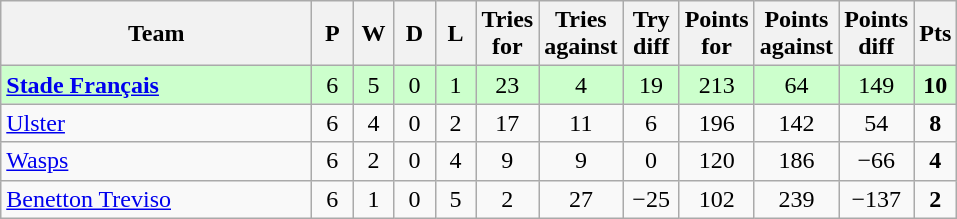<table class="wikitable" style="text-align: center">
<tr>
<th width="200">Team</th>
<th width="20">P</th>
<th width="20">W</th>
<th width="20">D</th>
<th width="20">L</th>
<th width="20">Tries for</th>
<th width="20">Tries against</th>
<th width="30">Try diff</th>
<th width="20">Points for</th>
<th width="20">Points against</th>
<th width="25">Points diff</th>
<th width="20">Pts</th>
</tr>
<tr bgcolor="#ccffcc">
<td align=left> <strong><a href='#'>Stade Français</a></strong></td>
<td>6</td>
<td>5</td>
<td>0</td>
<td>1</td>
<td>23</td>
<td>4</td>
<td>19</td>
<td>213</td>
<td>64</td>
<td>149</td>
<td><strong>10</strong></td>
</tr>
<tr>
<td align=left> <a href='#'>Ulster</a></td>
<td>6</td>
<td>4</td>
<td>0</td>
<td>2</td>
<td>17</td>
<td>11</td>
<td>6</td>
<td>196</td>
<td>142</td>
<td>54</td>
<td><strong>8</strong></td>
</tr>
<tr>
<td align=left> <a href='#'>Wasps</a></td>
<td>6</td>
<td>2</td>
<td>0</td>
<td>4</td>
<td>9</td>
<td>9</td>
<td>0</td>
<td>120</td>
<td>186</td>
<td>−66</td>
<td><strong>4</strong></td>
</tr>
<tr>
<td align=left> <a href='#'>Benetton Treviso</a></td>
<td>6</td>
<td>1</td>
<td>0</td>
<td>5</td>
<td>2</td>
<td>27</td>
<td>−25</td>
<td>102</td>
<td>239</td>
<td>−137</td>
<td><strong>2</strong></td>
</tr>
</table>
